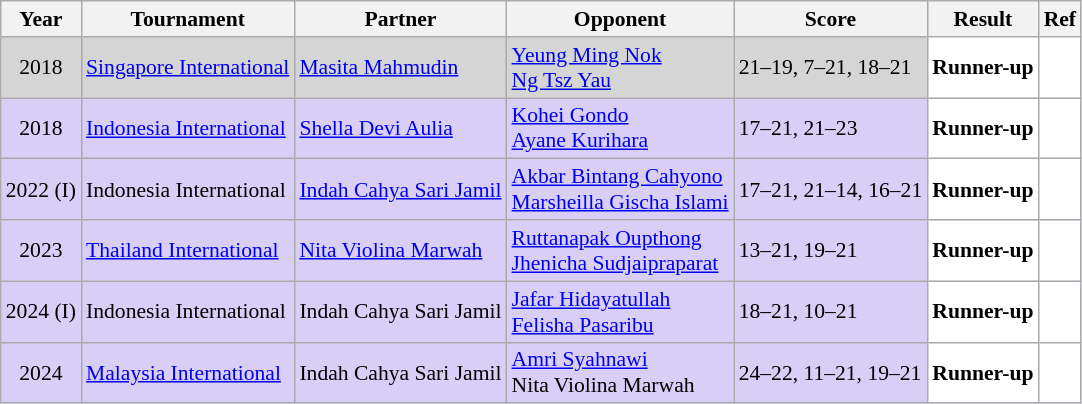<table class="sortable wikitable" style="font-size: 90%">
<tr>
<th>Year</th>
<th>Tournament</th>
<th>Partner</th>
<th>Opponent</th>
<th>Score</th>
<th>Result</th>
<th>Ref</th>
</tr>
<tr style="background:#D5D5D5">
<td align="center">2018</td>
<td align="left"><a href='#'>Singapore International</a></td>
<td align="left"> <a href='#'>Masita Mahmudin</a></td>
<td align="left"> <a href='#'>Yeung Ming Nok</a><br> <a href='#'>Ng Tsz Yau</a></td>
<td align="left">21–19, 7–21, 18–21</td>
<td style="text-align:left; background:white"> <strong>Runner-up</strong></td>
<td style="text-align:center; background:white"></td>
</tr>
<tr style="background:#D8CEF6">
<td align="center">2018</td>
<td align="left"><a href='#'>Indonesia International</a></td>
<td align="left"> <a href='#'>Shella Devi Aulia</a></td>
<td align="left"> <a href='#'>Kohei Gondo</a><br> <a href='#'>Ayane Kurihara</a></td>
<td align="left">17–21, 21–23</td>
<td style="text-align:left; background:white"> <strong>Runner-up</strong></td>
<td style="text-align:center; background:white"></td>
</tr>
<tr style="background:#D8CEF6">
<td align="center">2022 (I)</td>
<td align="left">Indonesia International</td>
<td align="left"> <a href='#'>Indah Cahya Sari Jamil</a></td>
<td align="left"> <a href='#'>Akbar Bintang Cahyono</a><br> <a href='#'>Marsheilla Gischa Islami</a></td>
<td align="left">17–21, 21–14, 16–21</td>
<td style="text-align:left; background:white"> <strong>Runner-up</strong></td>
<td style="text-align:center; background:white"></td>
</tr>
<tr style="background:#D8CEF6">
<td align="center">2023</td>
<td align="left"><a href='#'>Thailand International</a></td>
<td align="left"> <a href='#'>Nita Violina Marwah</a></td>
<td align="left"> <a href='#'>Ruttanapak Oupthong</a><br> <a href='#'>Jhenicha Sudjaipraparat</a></td>
<td align="left">13–21, 19–21</td>
<td style="text-align:left; background:white"> <strong>Runner-up</strong></td>
<td style="text-align:center; background:white"></td>
</tr>
<tr style="background:#D8CEF6">
<td align="center">2024 (I)</td>
<td align="left">Indonesia International</td>
<td align="left"> Indah Cahya Sari Jamil</td>
<td align="left"> <a href='#'>Jafar Hidayatullah</a><br> <a href='#'>Felisha Pasaribu</a></td>
<td align="left">18–21, 10–21</td>
<td style="text-align:left; background:white"> <strong>Runner-up</strong></td>
<td style="text-align:center; background:white"></td>
</tr>
<tr style="background:#D8CEF6">
<td align="center">2024</td>
<td align="left"><a href='#'>Malaysia International</a></td>
<td align="left"> Indah Cahya Sari Jamil</td>
<td align="left"> <a href='#'>Amri Syahnawi</a><br> Nita Violina Marwah</td>
<td align="left">24–22, 11–21, 19–21</td>
<td style="text-align:left; background:white"> <strong>Runner-up</strong></td>
<td style="text-align:center; background:white"></td>
</tr>
</table>
